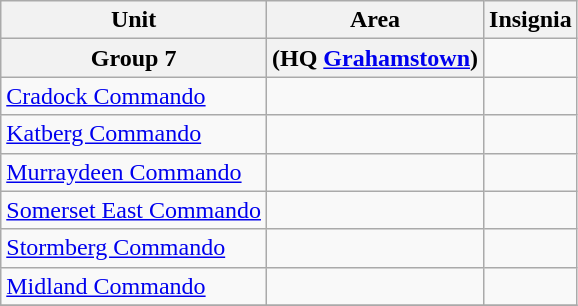<table class="wikitable">
<tr>
<th>Unit</th>
<th>Area</th>
<th>Insignia</th>
</tr>
<tr>
<th>Group 7</th>
<th>(HQ <a href='#'>Grahamstown</a>)</th>
</tr>
<tr>
<td><a href='#'>Cradock Commando</a></td>
<td></td>
<td></td>
</tr>
<tr>
<td><a href='#'>Katberg Commando</a></td>
<td></td>
<td></td>
</tr>
<tr>
<td><a href='#'>Murraydeen Commando</a></td>
<td></td>
<td></td>
</tr>
<tr>
<td><a href='#'>Somerset East Commando</a></td>
<td></td>
<td></td>
</tr>
<tr>
<td><a href='#'>Stormberg Commando</a></td>
<td></td>
<td></td>
</tr>
<tr>
<td><a href='#'>Midland Commando</a></td>
<td></td>
<td></td>
</tr>
<tr>
</tr>
</table>
